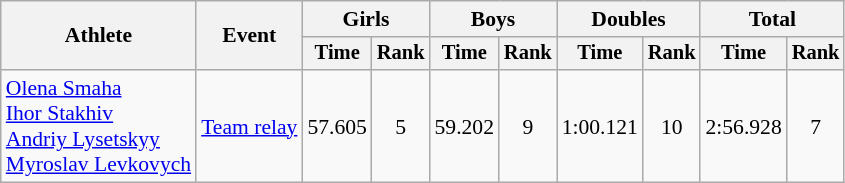<table class="wikitable" style="font-size:90%">
<tr>
<th rowspan="2">Athlete</th>
<th rowspan="2">Event</th>
<th colspan=2>Girls</th>
<th colspan=2>Boys</th>
<th colspan=2>Doubles</th>
<th colspan=2>Total</th>
</tr>
<tr style="font-size:95%">
<th>Time</th>
<th>Rank</th>
<th>Time</th>
<th>Rank</th>
<th>Time</th>
<th>Rank</th>
<th>Time</th>
<th>Rank</th>
</tr>
<tr align=center>
<td align=left><a href='#'>Olena Smaha</a><br><a href='#'>Ihor Stakhiv</a><br><a href='#'>Andriy Lysetskyy</a><br><a href='#'>Myroslav Levkovych</a></td>
<td align=left><a href='#'>Team relay</a></td>
<td>57.605</td>
<td>5</td>
<td>59.202</td>
<td>9</td>
<td>1:00.121</td>
<td>10</td>
<td>2:56.928</td>
<td>7</td>
</tr>
</table>
